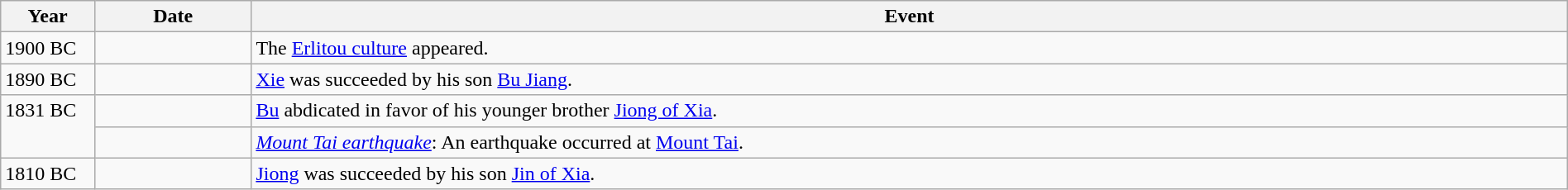<table class="wikitable" width="100%">
<tr>
<th style="width:6%">Year</th>
<th style="width:10%">Date</th>
<th>Event</th>
</tr>
<tr>
<td>1900 BC</td>
<td></td>
<td>The <a href='#'>Erlitou culture</a> appeared.</td>
</tr>
<tr>
<td>1890 BC</td>
<td></td>
<td><a href='#'>Xie</a> was succeeded by his son <a href='#'>Bu Jiang</a>.</td>
</tr>
<tr>
<td rowspan="2" valign="top">1831 BC</td>
<td></td>
<td><a href='#'>Bu</a> abdicated in favor of his younger brother <a href='#'>Jiong of Xia</a>.</td>
</tr>
<tr>
<td></td>
<td><em><a href='#'>Mount Tai earthquake</a></em>: An earthquake occurred at <a href='#'>Mount Tai</a>.</td>
</tr>
<tr>
<td>1810 BC</td>
<td></td>
<td><a href='#'>Jiong</a> was succeeded by his son <a href='#'>Jin of Xia</a>.</td>
</tr>
</table>
